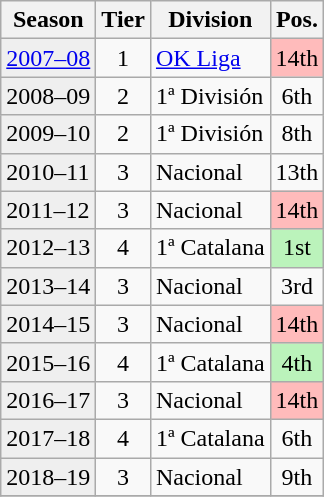<table class="wikitable">
<tr>
<th>Season</th>
<th>Tier</th>
<th>Division</th>
<th>Pos.</th>
</tr>
<tr>
<td style="background:#efefef;"><a href='#'>2007–08</a></td>
<td align="center">1</td>
<td><a href='#'>OK Liga</a></td>
<td align="center" bgcolor=#FFBBBB>14th</td>
</tr>
<tr>
<td style="background:#efefef;">2008–09</td>
<td align="center">2</td>
<td>1ª División</td>
<td align="center">6th</td>
</tr>
<tr>
<td style="background:#efefef;">2009–10</td>
<td align="center">2</td>
<td>1ª División</td>
<td align="center">8th</td>
</tr>
<tr>
<td style="background:#efefef;">2010–11</td>
<td align="center">3</td>
<td>Nacional</td>
<td align="center">13th</td>
</tr>
<tr>
<td style="background:#efefef;">2011–12</td>
<td align="center">3</td>
<td>Nacional</td>
<td align="center" bgcolor=#FFBBBB>14th</td>
</tr>
<tr>
<td style="background:#efefef;">2012–13</td>
<td align="center">4</td>
<td>1ª Catalana</td>
<td align="center" bgcolor=#BBF3BB>1st</td>
</tr>
<tr>
<td style="background:#efefef;">2013–14</td>
<td align="center">3</td>
<td>Nacional</td>
<td align="center">3rd</td>
</tr>
<tr>
<td style="background:#efefef;">2014–15</td>
<td align="center">3</td>
<td>Nacional</td>
<td align="center" bgcolor=#FFBBBB>14th</td>
</tr>
<tr>
<td style="background:#efefef;">2015–16</td>
<td align="center">4</td>
<td>1ª Catalana</td>
<td align="center" bgcolor=#BBF3BB>4th</td>
</tr>
<tr>
<td style="background:#efefef;">2016–17</td>
<td align="center">3</td>
<td>Nacional</td>
<td align="center" bgcolor=#FFBBBB>14th</td>
</tr>
<tr>
<td style="background:#efefef;">2017–18</td>
<td align="center">4</td>
<td>1ª Catalana</td>
<td align="center">6th</td>
</tr>
<tr>
<td style="background:#efefef;">2018–19</td>
<td align="center">3</td>
<td>Nacional</td>
<td align="center">9th</td>
</tr>
<tr>
</tr>
</table>
